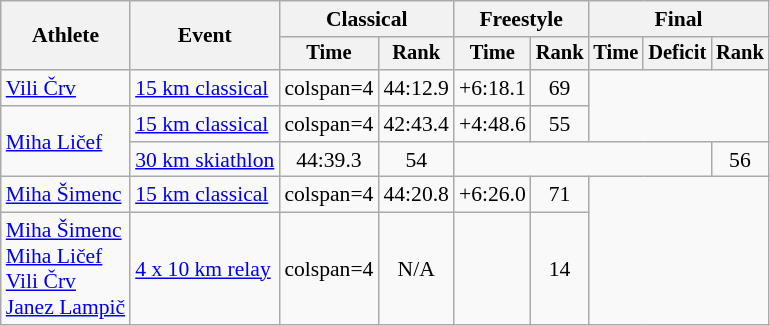<table class="wikitable" style="font-size:90%">
<tr>
<th rowspan=2>Athlete</th>
<th rowspan=2>Event</th>
<th colspan=2>Classical</th>
<th colspan=2>Freestyle</th>
<th colspan=3>Final</th>
</tr>
<tr style="font-size: 95%">
<th>Time</th>
<th>Rank</th>
<th>Time</th>
<th>Rank</th>
<th>Time</th>
<th>Deficit</th>
<th>Rank</th>
</tr>
<tr align=center>
<td align=left><a href='#'>Vili Črv</a></td>
<td align=left><a href='#'>15 km classical</a></td>
<td>colspan=4 </td>
<td>44:12.9</td>
<td>+6:18.1</td>
<td>69</td>
</tr>
<tr align=center>
<td align=left rowspan=2><a href='#'>Miha Ličef</a></td>
<td align=left><a href='#'>15 km classical</a></td>
<td>colspan=4 </td>
<td>42:43.4</td>
<td>+4:48.6</td>
<td>55</td>
</tr>
<tr align=center>
<td align=left><a href='#'>30 km skiathlon</a></td>
<td>44:39.3</td>
<td>54</td>
<td colspan=4></td>
<td>56</td>
</tr>
<tr align=center>
<td align=left><a href='#'>Miha Šimenc</a></td>
<td align=left><a href='#'>15 km classical</a></td>
<td>colspan=4 </td>
<td>44:20.8</td>
<td>+6:26.0</td>
<td>71</td>
</tr>
<tr align=center>
<td align=left rowspan=1><a href='#'>Miha Šimenc</a><br><a href='#'>Miha Ličef</a><br><a href='#'>Vili Črv</a><br><a href='#'>Janez Lampič</a></td>
<td align=left><a href='#'>4 x 10 km relay</a></td>
<td>colspan=4</td>
<td>N/A</td>
<td></td>
<td>14</td>
</tr>
</table>
